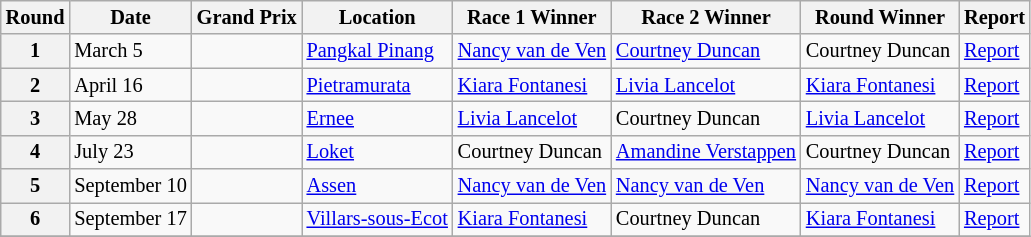<table class="wikitable" style="font-size: 85%;">
<tr>
<th>Round</th>
<th>Date</th>
<th>Grand Prix</th>
<th>Location</th>
<th>Race 1 Winner</th>
<th>Race 2 Winner</th>
<th>Round Winner</th>
<th>Report</th>
</tr>
<tr>
<th>1</th>
<td>March 5</td>
<td></td>
<td><a href='#'>Pangkal Pinang</a></td>
<td> <a href='#'>Nancy van de Ven</a></td>
<td> <a href='#'>Courtney Duncan</a></td>
<td> Courtney Duncan</td>
<td><a href='#'>Report</a></td>
</tr>
<tr>
<th>2</th>
<td>April 16</td>
<td></td>
<td><a href='#'>Pietramurata</a></td>
<td> <a href='#'>Kiara Fontanesi</a></td>
<td> <a href='#'>Livia Lancelot</a></td>
<td> <a href='#'>Kiara Fontanesi</a></td>
<td><a href='#'>Report</a></td>
</tr>
<tr>
<th>3</th>
<td>May 28</td>
<td></td>
<td><a href='#'>Ernee</a></td>
<td> <a href='#'>Livia Lancelot</a></td>
<td> Courtney Duncan</td>
<td> <a href='#'>Livia Lancelot</a></td>
<td><a href='#'>Report</a></td>
</tr>
<tr>
<th>4</th>
<td>July 23</td>
<td></td>
<td><a href='#'>Loket</a></td>
<td> Courtney Duncan</td>
<td> <a href='#'>Amandine Verstappen</a></td>
<td> Courtney Duncan</td>
<td><a href='#'>Report</a></td>
</tr>
<tr>
<th>5</th>
<td>September 10</td>
<td></td>
<td><a href='#'>Assen</a></td>
<td> <a href='#'>Nancy van de Ven</a></td>
<td> <a href='#'>Nancy van de Ven</a></td>
<td> <a href='#'>Nancy van de Ven</a></td>
<td><a href='#'>Report</a></td>
</tr>
<tr>
<th>6</th>
<td>September 17</td>
<td></td>
<td><a href='#'>Villars-sous-Ecot</a></td>
<td> <a href='#'>Kiara Fontanesi</a></td>
<td> Courtney Duncan</td>
<td> <a href='#'>Kiara Fontanesi</a></td>
<td><a href='#'>Report</a></td>
</tr>
<tr>
</tr>
</table>
